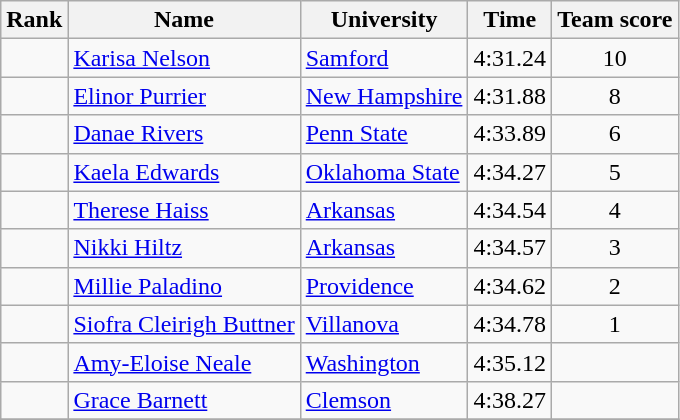<table class="wikitable sortable" style="text-align:center">
<tr>
<th>Rank</th>
<th>Name</th>
<th>University</th>
<th>Time</th>
<th>Team score</th>
</tr>
<tr>
<td></td>
<td align=left><a href='#'>Karisa Nelson</a></td>
<td align=left><a href='#'>Samford</a></td>
<td>4:31.24</td>
<td>10</td>
</tr>
<tr>
<td></td>
<td align=left><a href='#'>Elinor Purrier</a></td>
<td align=left><a href='#'>New Hampshire</a></td>
<td>4:31.88</td>
<td>8</td>
</tr>
<tr>
<td></td>
<td align=left><a href='#'>Danae Rivers</a></td>
<td align=left><a href='#'>Penn State</a></td>
<td>4:33.89</td>
<td>6</td>
</tr>
<tr>
<td></td>
<td align=left><a href='#'>Kaela Edwards</a></td>
<td align=left><a href='#'>Oklahoma State</a></td>
<td>4:34.27</td>
<td>5</td>
</tr>
<tr>
<td></td>
<td align=left><a href='#'>Therese Haiss</a></td>
<td align=left><a href='#'>Arkansas</a></td>
<td>4:34.54</td>
<td>4</td>
</tr>
<tr>
<td></td>
<td align=left><a href='#'>Nikki Hiltz</a></td>
<td align=left><a href='#'>Arkansas</a></td>
<td>4:34.57</td>
<td>3</td>
</tr>
<tr>
<td></td>
<td align=left><a href='#'>Millie Paladino</a></td>
<td align=left><a href='#'>Providence</a></td>
<td>4:34.62</td>
<td>2</td>
</tr>
<tr>
<td></td>
<td align=left><a href='#'>Siofra Cleirigh Buttner</a></td>
<td align=left><a href='#'>Villanova</a></td>
<td>4:34.78</td>
<td>1</td>
</tr>
<tr>
<td></td>
<td align=left><a href='#'>Amy-Eloise Neale</a> </td>
<td align=left><a href='#'>Washington</a></td>
<td>4:35.12</td>
<td></td>
</tr>
<tr>
<td></td>
<td align=left><a href='#'>Grace Barnett</a></td>
<td align=left><a href='#'>Clemson</a></td>
<td>4:38.27</td>
<td></td>
</tr>
<tr>
</tr>
</table>
